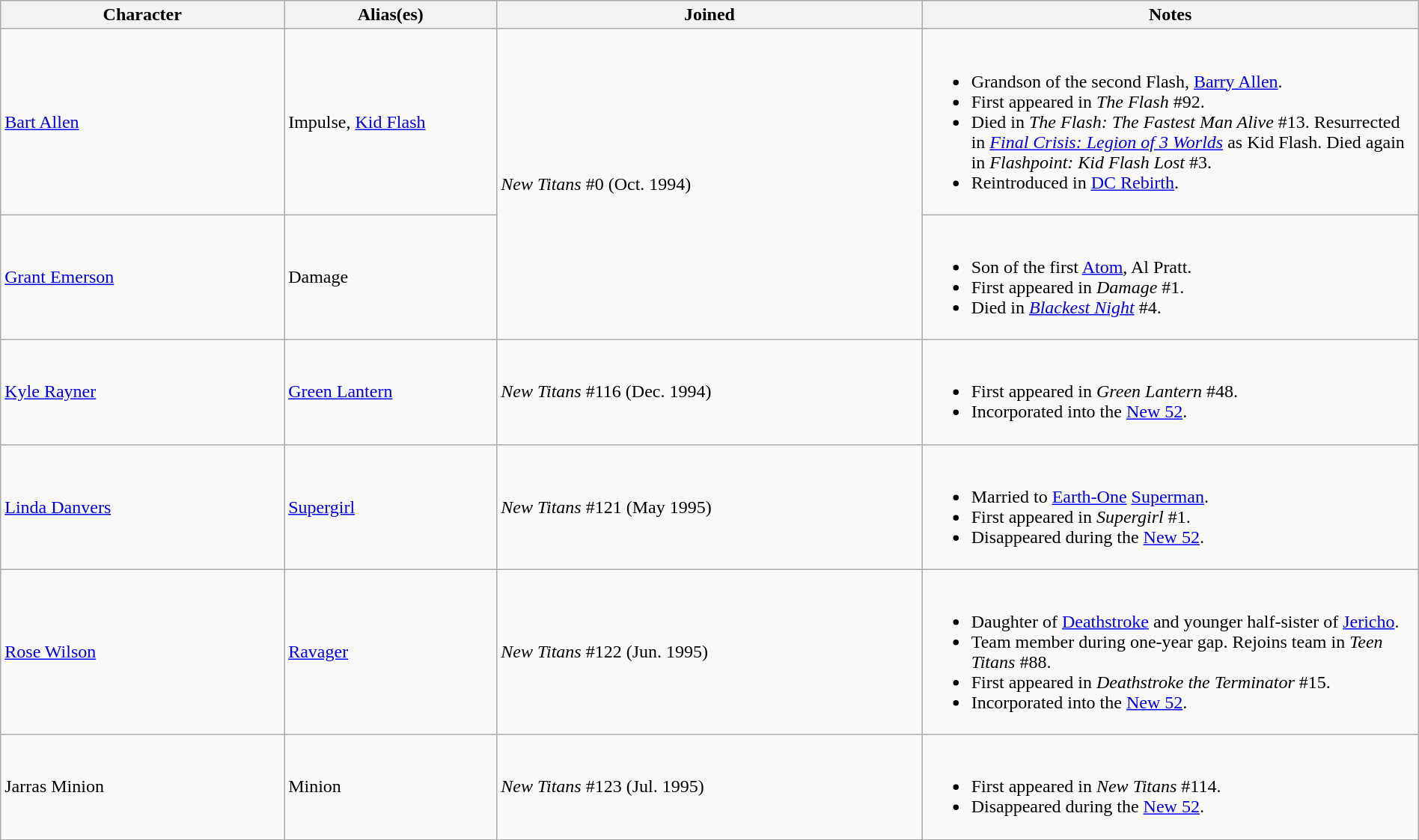<table class="wikitable" width=100%>
<tr>
<th width=20%>Character</th>
<th width=15%>Alias(es)</th>
<th width="30%">Joined</th>
<th width="35%">Notes</th>
</tr>
<tr>
<td valign="center"><a href='#'>Bart Allen</a></td>
<td valign="center">Impulse, <a href='#'>Kid Flash</a></td>
<td rowspan="2"><em>New Titans</em> #0 (Oct. 1994)</td>
<td><br><ul><li>Grandson of the second Flash, <a href='#'>Barry Allen</a>.</li><li>First appeared in <em>The Flash</em> #92.</li><li>Died in <em>The Flash: The Fastest Man Alive</em> #13. Resurrected in <em><a href='#'>Final Crisis: Legion of 3 Worlds</a></em> as Kid Flash. Died again in <em>Flashpoint: Kid Flash Lost</em> #3.</li><li>Reintroduced in <a href='#'>DC Rebirth</a>.</li></ul></td>
</tr>
<tr>
<td valign="center"><a href='#'>Grant Emerson</a></td>
<td valign="center">Damage</td>
<td valign="center"><br><ul><li>Son of the first <a href='#'>Atom</a>, Al Pratt.</li><li>First appeared in <em>Damage</em> #1.</li><li>Died in <em><a href='#'>Blackest Night</a></em> #4.</li></ul></td>
</tr>
<tr>
<td valign="center"><a href='#'>Kyle Rayner</a></td>
<td valign="center"><a href='#'>Green Lantern</a></td>
<td valign="center"><em>New Titans</em> #116 (Dec. 1994)</td>
<td><br><ul><li>First appeared in <em>Green Lantern</em> #48.</li><li>Incorporated into the <a href='#'>New 52</a>.</li></ul></td>
</tr>
<tr>
<td valign="center"><a href='#'>Linda Danvers</a></td>
<td valign="center"><a href='#'>Supergirl</a></td>
<td valign="center"><em>New Titans</em> #121 (May 1995)</td>
<td><br><ul><li>Married to <a href='#'>Earth-One</a> <a href='#'>Superman</a>.</li><li>First appeared in <em>Supergirl</em> #1.</li><li>Disappeared during the <a href='#'>New 52</a>.</li></ul></td>
</tr>
<tr>
<td valign="center"><a href='#'>Rose Wilson</a></td>
<td valign="center"><a href='#'>Ravager</a></td>
<td valign="center"><em>New Titans</em> #122 (Jun. 1995)</td>
<td><br><ul><li>Daughter of <a href='#'>Deathstroke</a> and younger half-sister of <a href='#'>Jericho</a>.</li><li>Team member during one-year gap. Rejoins team in <em>Teen Titans</em> #88.</li><li>First appeared in <em>Deathstroke the Terminator</em> #15.</li><li>Incorporated into the <a href='#'>New 52</a>.</li></ul></td>
</tr>
<tr>
<td valign="center">Jarras Minion</td>
<td valign="center">Minion</td>
<td valign="center"><em>New Titans</em> #123 (Jul. 1995)</td>
<td><br><ul><li>First appeared in <em>New Titans</em> #114.</li><li>Disappeared during the <a href='#'>New 52</a>.</li></ul></td>
</tr>
</table>
